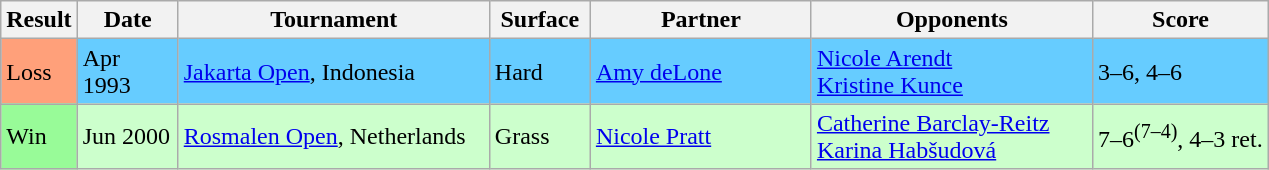<table class="wikitable">
<tr>
<th width=40>Result</th>
<th width=60>Date</th>
<th width=200>Tournament</th>
<th width=60>Surface</th>
<th width=140>Partner</th>
<th width=180>Opponents</th>
<th width=110>Score</th>
</tr>
<tr bgcolor="#66ccff">
<td style="background:#ffa07a;">Loss</td>
<td>Apr 1993</td>
<td><a href='#'>Jakarta Open</a>, Indonesia</td>
<td>Hard</td>
<td> <a href='#'>Amy deLone</a></td>
<td> <a href='#'>Nicole Arendt</a> <br>  <a href='#'>Kristine Kunce</a></td>
<td>3–6, 4–6</td>
</tr>
<tr bgcolor="#ccffcc">
<td style="background:#98fb98;">Win</td>
<td>Jun 2000</td>
<td><a href='#'>Rosmalen Open</a>, Netherlands</td>
<td>Grass</td>
<td> <a href='#'>Nicole Pratt</a></td>
<td> <a href='#'>Catherine Barclay-Reitz</a> <br>  <a href='#'>Karina Habšudová</a></td>
<td>7–6<sup>(7–4)</sup>, 4–3 ret.</td>
</tr>
</table>
